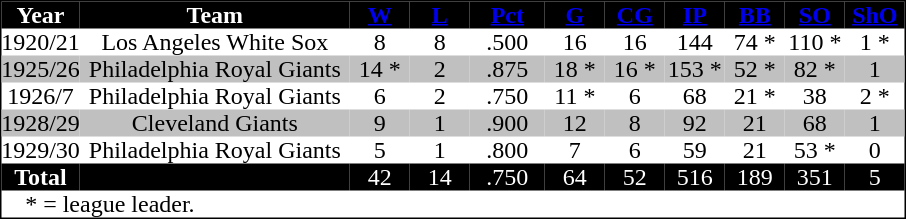<table cellspacing="0" cellpadding="0" align="center" style="border: 1px black solid;">
<tr style="background-color:black; color:white; text-align:center;">
<td width="40"><strong>Year</strong></td>
<td width="180"><strong>Team</strong></td>
<td width="40"><strong><span><a href='#'>W</a></span></strong></td>
<td width="40"><strong><span><a href='#'>L</a></span></strong></td>
<td width="50"><strong><span><a href='#'>Pct</a></span></strong></td>
<td width="40"><strong><span><a href='#'>G</a></span></strong></td>
<td width="40"><strong><span><a href='#'>CG</a></span></strong></td>
<td width="40"><strong><span><a href='#'>IP</a></span></strong></td>
<td width="40"><strong><span><a href='#'>BB</a></span></strong></td>
<td width="40"><strong><span><a href='#'>SO</a></span></strong></td>
<td width="40"><strong><span><a href='#'>ShO</a></span></strong></td>
</tr>
<tr style="text-align:center;">
<td>1920/21</td>
<td>Los Angeles White Sox</td>
<td>8</td>
<td>8</td>
<td>.500</td>
<td>16</td>
<td>16</td>
<td>144</td>
<td>74 <span>*</span></td>
<td>110 <span>*</span></td>
<td>1 <span>*</span></td>
</tr>
<tr style="background-color:silver; text-align:center;">
<td>1925/26</td>
<td>Philadelphia Royal Giants</td>
<td>14 <span>*</span></td>
<td>2</td>
<td>.875</td>
<td>18 <span>*</span></td>
<td>16 <span>*</span></td>
<td>153 <span>*</span></td>
<td>52 <span>*</span></td>
<td>82 <span>*</span></td>
<td>1</td>
</tr>
<tr style="text-align:center;">
<td>1926/7</td>
<td>Philadelphia Royal Giants</td>
<td>6</td>
<td>2</td>
<td>.750</td>
<td>11 <span>*</span></td>
<td>6</td>
<td>68</td>
<td>21 <span>*</span></td>
<td>38</td>
<td>2 <span>*</span></td>
</tr>
<tr style="background-color:silver; text-align:center;">
<td>1928/29</td>
<td>Cleveland Giants</td>
<td>9</td>
<td>1</td>
<td>.900</td>
<td>12</td>
<td>8</td>
<td>92</td>
<td>21</td>
<td>68</td>
<td>1</td>
</tr>
<tr style="text-align:center;">
<td>1929/30</td>
<td>Philadelphia Royal Giants</td>
<td>5</td>
<td>1</td>
<td>.800</td>
<td>7</td>
<td>6</td>
<td>59</td>
<td>21</td>
<td>53 <span>*</span></td>
<td>0</td>
</tr>
<tr style="background-color:black; color:white; text-align:center;">
<td><strong>Total</strong></td>
<td></td>
<td>42</td>
<td>14</td>
<td>.750</td>
<td>64</td>
<td>52</td>
<td>516</td>
<td>189</td>
<td>351</td>
<td>5</td>
</tr>
<tr>
<td colspan="13">    <span>*</span> = league leader.</td>
</tr>
<tr>
</tr>
</table>
